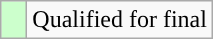<table class=wikitable>
<tr>
<td style="width:10px; background:#cfc"></td>
<td>Qualified for final</td>
</tr>
</table>
